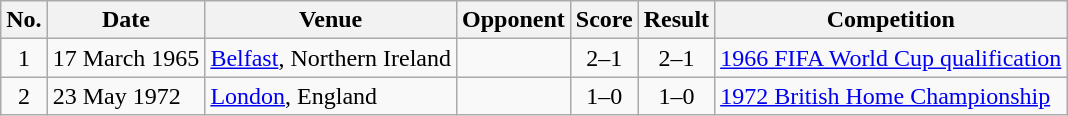<table class="wikitable sortable">
<tr>
<th scope="col">No.</th>
<th scope="col">Date</th>
<th scope="col">Venue</th>
<th scope="col">Opponent</th>
<th scope="col">Score</th>
<th scope="col">Result</th>
<th scope="col">Competition</th>
</tr>
<tr>
<td align="center">1</td>
<td>17 March 1965</td>
<td><a href='#'>Belfast</a>, Northern Ireland</td>
<td></td>
<td align="center">2–1</td>
<td align="center">2–1</td>
<td><a href='#'>1966 FIFA World Cup qualification</a></td>
</tr>
<tr>
<td align="center">2</td>
<td>23 May 1972</td>
<td><a href='#'>London</a>, England</td>
<td></td>
<td align="center">1–0</td>
<td align="center">1–0</td>
<td><a href='#'>1972 British Home Championship</a></td>
</tr>
</table>
